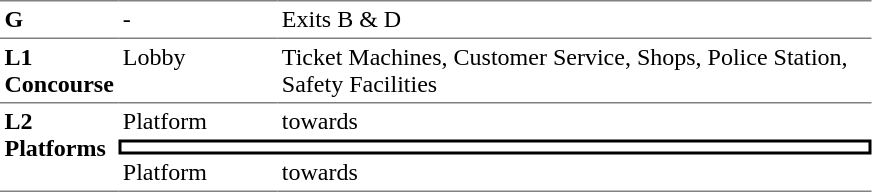<table border=0 cellspacing=0 cellpadding=3>
<tr>
<td style="border-top:solid 1px gray;" width=50 valign=top><strong>G</strong></td>
<td style="border-top:solid 1px gray;" width=100 valign=top>-</td>
<td style="border-top:solid 1px gray;" width=390 valign=top>Exits B & D</td>
</tr>
<tr>
<td style="border-bottom:solid 1px gray; border-top:solid 1px gray;" valign=top><strong>L1<br>Concourse</strong></td>
<td style="border-bottom:solid 1px gray; border-top:solid 1px gray;" valign=top>Lobby</td>
<td style="border-bottom:solid 1px gray; border-top:solid 1px gray;" valign=top>Ticket Machines, Customer Service, Shops, Police Station, Safety Facilities</td>
</tr>
<tr>
<td style="border-bottom:solid 1px gray;" rowspan=3 valign=top><strong>L2<br>Platforms</strong></td>
<td>Platform </td>
<td>  towards  </td>
</tr>
<tr>
<td style="border-right:solid 2px black;border-left:solid 2px black;border-top:solid 2px black;border-bottom:solid 2px black;text-align:center;" colspan=2></td>
</tr>
<tr>
<td style="border-bottom:solid 1px gray;">Platform </td>
<td style="border-bottom:solid 1px gray;"> towards   </td>
</tr>
</table>
